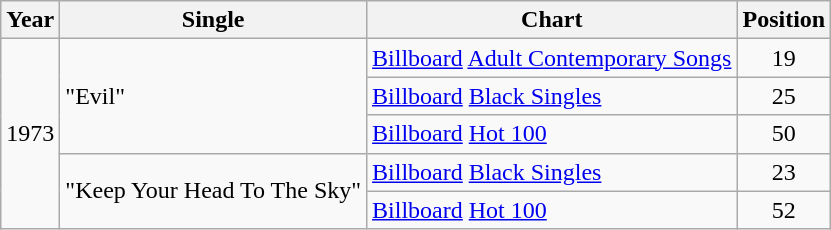<table class="wikitable">
<tr>
<th>Year</th>
<th>Single</th>
<th>Chart</th>
<th>Position</th>
</tr>
<tr>
<td rowspan="5">1973</td>
<td rowspan="3">"Evil"</td>
<td><a href='#'>Billboard</a> <a href='#'>Adult Contemporary Songs</a></td>
<td align="center">19</td>
</tr>
<tr>
<td><a href='#'>Billboard</a>  <a href='#'>Black Singles</a></td>
<td align="center">25</td>
</tr>
<tr>
<td><a href='#'>Billboard</a> <a href='#'>Hot 100</a></td>
<td align="center">50</td>
</tr>
<tr>
<td rowspan="2">"Keep Your Head To The Sky"</td>
<td><a href='#'>Billboard</a>  <a href='#'>Black Singles</a></td>
<td align="center">23</td>
</tr>
<tr>
<td><a href='#'>Billboard</a> <a href='#'>Hot 100</a></td>
<td align="center">52</td>
</tr>
</table>
